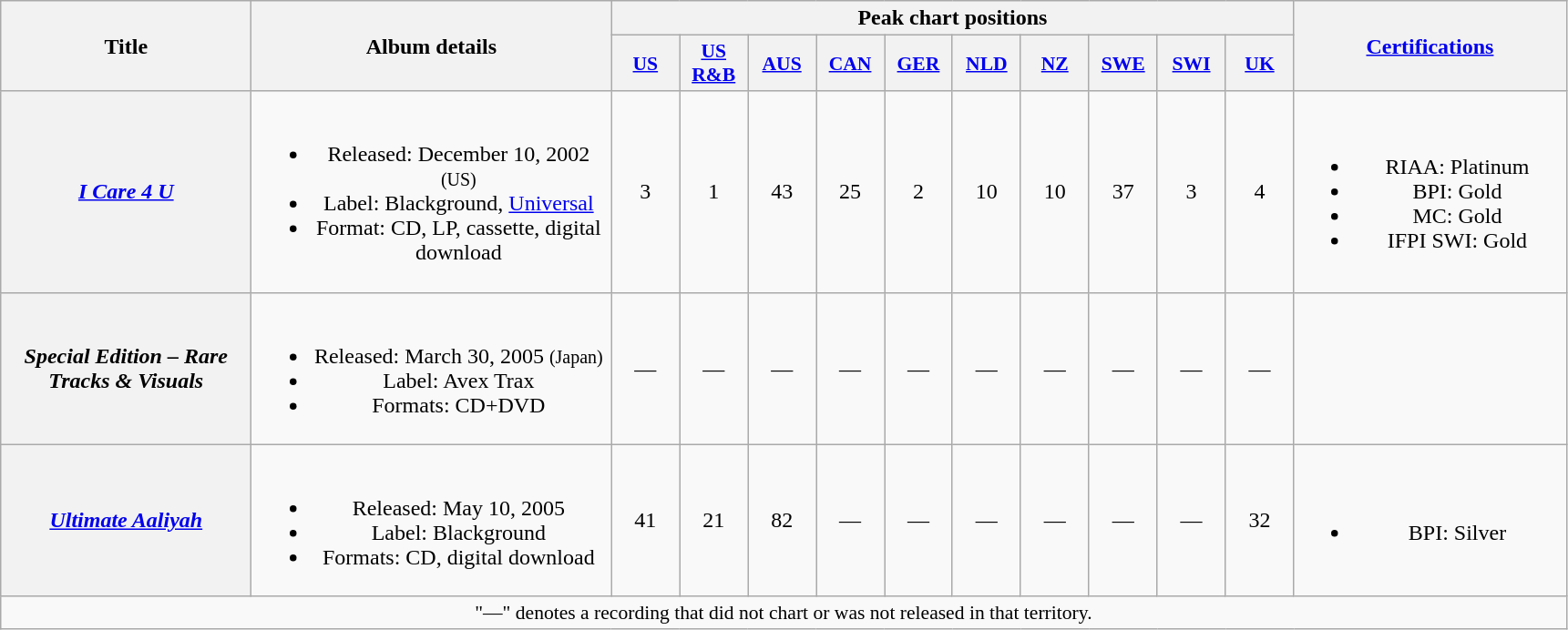<table class="wikitable plainrowheaders" style="text-align:center;">
<tr>
<th scope="col" rowspan="2" style="width:11em;">Title</th>
<th scope="col" rowspan="2" style="width:16em;">Album details</th>
<th scope="col" colspan="10">Peak chart positions</th>
<th scope="col" rowspan="2" style="width:12em;"><a href='#'>Certifications</a></th>
</tr>
<tr>
<th scope="col" style="width:3em;font-size:90%;"><a href='#'>US</a><br></th>
<th scope="col" style="width:3em;font-size:90%;"><a href='#'>US<br>R&B</a><br></th>
<th scope="col" style="width:3em;font-size:90%;"><a href='#'>AUS</a><br></th>
<th scope="col" style="width:3em;font-size:90%;"><a href='#'>CAN</a><br></th>
<th scope="col" style="width:3em;font-size:90%;"><a href='#'>GER</a><br></th>
<th scope="col" style="width:3em;font-size:90%;"><a href='#'>NLD</a><br></th>
<th scope="col" style="width:3em;font-size:90%;"><a href='#'>NZ</a><br></th>
<th scope="col" style="width:3em;font-size:90%;"><a href='#'>SWE</a><br></th>
<th scope="col" style="width:3em;font-size:90%;"><a href='#'>SWI</a><br></th>
<th scope="col" style="width:3em;font-size:90%;"><a href='#'>UK</a><br></th>
</tr>
<tr>
<th scope="row"><em><a href='#'>I Care 4 U</a></em></th>
<td><br><ul><li>Released: December 10, 2002 <small>(US)</small></li><li>Label: Blackground, <a href='#'>Universal</a></li><li>Format: CD, LP, cassette, digital download</li></ul></td>
<td>3</td>
<td>1</td>
<td>43</td>
<td>25</td>
<td>2</td>
<td>10</td>
<td>10</td>
<td>37</td>
<td>3</td>
<td>4</td>
<td><br><ul><li>RIAA: Platinum</li><li>BPI: Gold</li><li>MC: Gold</li><li>IFPI SWI: Gold</li></ul></td>
</tr>
<tr>
<th scope="row"><em>Special Edition – Rare Tracks & Visuals</em></th>
<td><br><ul><li>Released: March 30, 2005 <small>(Japan)</small></li><li>Label: Avex Trax</li><li>Formats: CD+DVD</li></ul></td>
<td>—</td>
<td>—</td>
<td>—</td>
<td>—</td>
<td>—</td>
<td>—</td>
<td>—</td>
<td>—</td>
<td>—</td>
<td>—</td>
<td></td>
</tr>
<tr>
<th scope="row"><em><a href='#'>Ultimate Aaliyah</a></em></th>
<td><br><ul><li>Released: May 10, 2005</li><li>Label: Blackground</li><li>Formats: CD, digital download</li></ul></td>
<td>41</td>
<td>21</td>
<td>82</td>
<td>—</td>
<td>—</td>
<td>—</td>
<td>—</td>
<td>—</td>
<td>—</td>
<td>32</td>
<td><br><ul><li>BPI: Silver</li></ul></td>
</tr>
<tr>
<td colspan="14" style="font-size:90%">"—" denotes a recording that did not chart or was not released in that territory.</td>
</tr>
</table>
